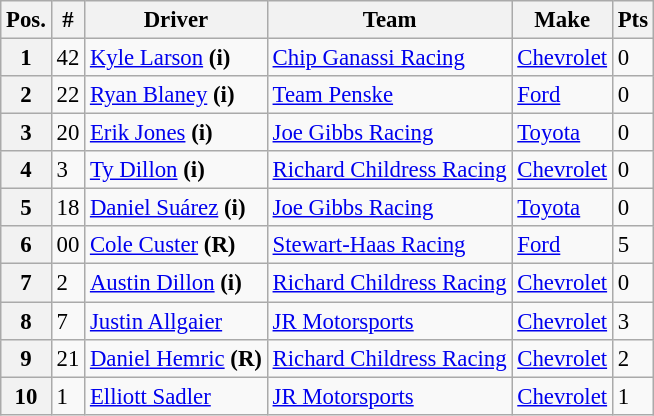<table class="wikitable" style="font-size:95%">
<tr>
<th>Pos.</th>
<th>#</th>
<th>Driver</th>
<th>Team</th>
<th>Make</th>
<th>Pts</th>
</tr>
<tr>
<th>1</th>
<td>42</td>
<td><a href='#'>Kyle Larson</a> <strong>(i)</strong></td>
<td><a href='#'>Chip Ganassi Racing</a></td>
<td><a href='#'>Chevrolet</a></td>
<td>0</td>
</tr>
<tr>
<th>2</th>
<td>22</td>
<td><a href='#'>Ryan Blaney</a> <strong>(i)</strong></td>
<td><a href='#'>Team Penske</a></td>
<td><a href='#'>Ford</a></td>
<td>0</td>
</tr>
<tr>
<th>3</th>
<td>20</td>
<td><a href='#'>Erik Jones</a> <strong>(i)</strong></td>
<td><a href='#'>Joe Gibbs Racing</a></td>
<td><a href='#'>Toyota</a></td>
<td>0</td>
</tr>
<tr>
<th>4</th>
<td>3</td>
<td><a href='#'>Ty Dillon</a> <strong>(i)</strong></td>
<td><a href='#'>Richard Childress Racing</a></td>
<td><a href='#'>Chevrolet</a></td>
<td>0</td>
</tr>
<tr>
<th>5</th>
<td>18</td>
<td><a href='#'>Daniel Suárez</a> <strong>(i)</strong></td>
<td><a href='#'>Joe Gibbs Racing</a></td>
<td><a href='#'>Toyota</a></td>
<td>0</td>
</tr>
<tr>
<th>6</th>
<td>00</td>
<td><a href='#'>Cole Custer</a> <strong>(R)</strong></td>
<td><a href='#'>Stewart-Haas Racing</a></td>
<td><a href='#'>Ford</a></td>
<td>5</td>
</tr>
<tr>
<th>7</th>
<td>2</td>
<td><a href='#'>Austin Dillon</a> <strong>(i)</strong></td>
<td><a href='#'>Richard Childress Racing</a></td>
<td><a href='#'>Chevrolet</a></td>
<td>0</td>
</tr>
<tr>
<th>8</th>
<td>7</td>
<td><a href='#'>Justin Allgaier</a></td>
<td><a href='#'>JR Motorsports</a></td>
<td><a href='#'>Chevrolet</a></td>
<td>3</td>
</tr>
<tr>
<th>9</th>
<td>21</td>
<td><a href='#'>Daniel Hemric</a> <strong>(R)</strong></td>
<td><a href='#'>Richard Childress Racing</a></td>
<td><a href='#'>Chevrolet</a></td>
<td>2</td>
</tr>
<tr>
<th>10</th>
<td>1</td>
<td><a href='#'>Elliott Sadler</a></td>
<td><a href='#'>JR Motorsports</a></td>
<td><a href='#'>Chevrolet</a></td>
<td>1</td>
</tr>
</table>
